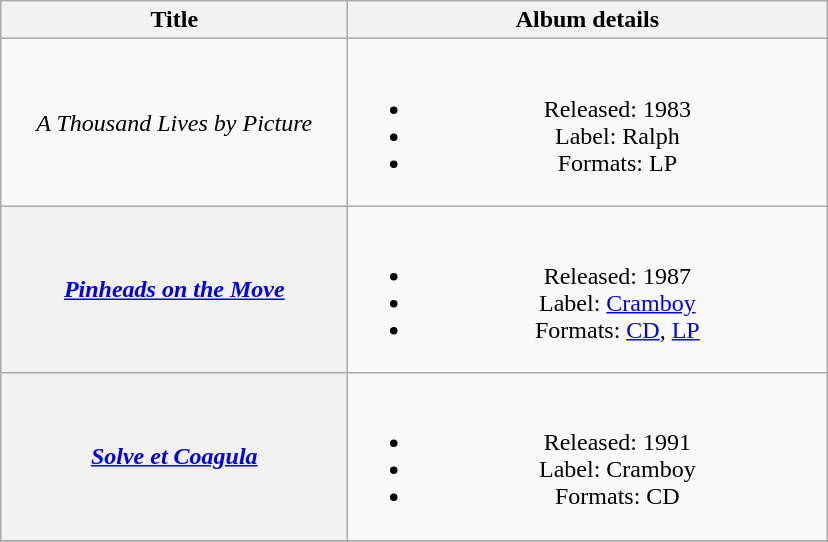<table class="wikitable plainrowheaders" style="text-align:center;">
<tr>
<th scope="col" rowspan="1" style="width:14em;">Title</th>
<th scope="col" rowspan="1" style="width:19.5em;">Album details</th>
</tr>
<tr>
<td><em>A Thousand Lives by Picture</em></td>
<td><br><ul><li>Released: 1983</li><li>Label: Ralph</li><li>Formats: LP</li></ul></td>
</tr>
<tr>
<th scope="row"><em><a href='#'>Pinheads on the Move</a></em></th>
<td><br><ul><li>Released: 1987</li><li>Label: <a href='#'>Cramboy</a></li><li>Formats: <a href='#'>CD</a>, <a href='#'>LP</a></li></ul></td>
</tr>
<tr>
<th scope="row"><em><a href='#'>Solve et Coagula</a></em></th>
<td><br><ul><li>Released: 1991</li><li>Label: Cramboy</li><li>Formats: CD</li></ul></td>
</tr>
<tr>
</tr>
</table>
